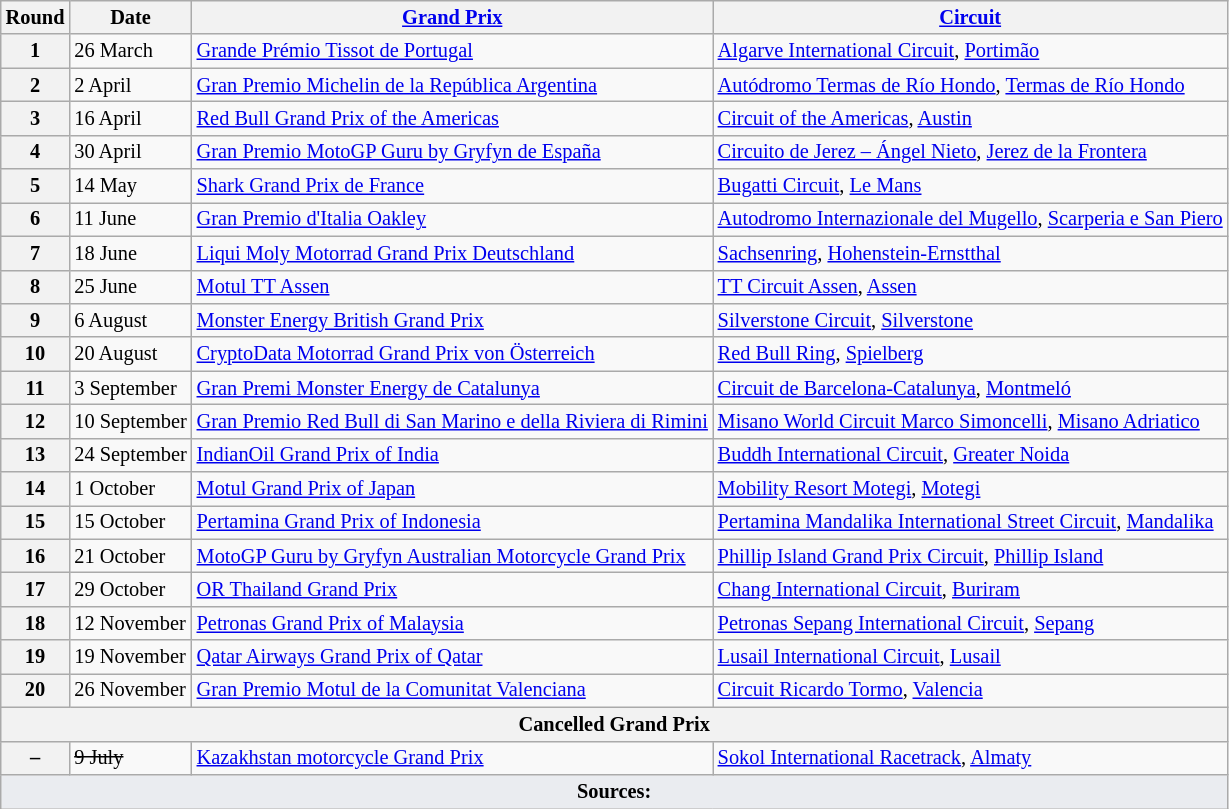<table class="wikitable" style="font-size: 85%;">
<tr>
<th>Round</th>
<th>Date</th>
<th><a href='#'>Grand Prix</a></th>
<th><a href='#'>Circuit</a></th>
</tr>
<tr>
<th>1</th>
<td>26 March</td>
<td> <a href='#'>Grande Prémio Tissot de Portugal</a></td>
<td><a href='#'>Algarve International Circuit</a>, <a href='#'>Portimão</a></td>
</tr>
<tr>
<th>2</th>
<td>2 April</td>
<td> <a href='#'>Gran Premio Michelin de la República Argentina</a></td>
<td><a href='#'>Autódromo Termas de Río Hondo</a>, <a href='#'>Termas de Río Hondo</a></td>
</tr>
<tr>
<th>3</th>
<td>16 April</td>
<td> <a href='#'>Red Bull Grand Prix of the Americas</a></td>
<td><a href='#'>Circuit of the Americas</a>, <a href='#'>Austin</a></td>
</tr>
<tr>
<th>4</th>
<td>30 April</td>
<td> <a href='#'>Gran Premio MotoGP Guru by Gryfyn de España</a></td>
<td><a href='#'>Circuito de Jerez – Ángel Nieto</a>, <a href='#'>Jerez de la Frontera</a></td>
</tr>
<tr>
<th>5</th>
<td>14 May</td>
<td> <a href='#'>Shark Grand Prix de France</a></td>
<td><a href='#'>Bugatti Circuit</a>, <a href='#'>Le Mans</a></td>
</tr>
<tr>
<th>6</th>
<td>11 June</td>
<td> <a href='#'>Gran Premio d'Italia Oakley</a></td>
<td nowrap><a href='#'>Autodromo Internazionale del Mugello</a>, <a href='#'>Scarperia e San Piero</a></td>
</tr>
<tr>
<th>7</th>
<td>18 June</td>
<td> <a href='#'>Liqui Moly Motorrad Grand Prix Deutschland</a></td>
<td><a href='#'>Sachsenring</a>, <a href='#'>Hohenstein-Ernstthal</a></td>
</tr>
<tr>
<th>8</th>
<td>25 June</td>
<td> <a href='#'>Motul TT Assen</a></td>
<td><a href='#'>TT Circuit Assen</a>, <a href='#'>Assen</a></td>
</tr>
<tr>
<th>9</th>
<td>6 August</td>
<td> <a href='#'>Monster Energy British Grand Prix</a></td>
<td><a href='#'>Silverstone Circuit</a>, <a href='#'>Silverstone</a></td>
</tr>
<tr>
<th>10</th>
<td>20 August</td>
<td> <a href='#'>CryptoData Motorrad Grand Prix von Österreich</a></td>
<td><a href='#'>Red Bull Ring</a>, <a href='#'>Spielberg</a></td>
</tr>
<tr>
<th>11</th>
<td>3 September</td>
<td> <a href='#'>Gran Premi Monster Energy de Catalunya</a></td>
<td><a href='#'>Circuit de Barcelona-Catalunya</a>, <a href='#'>Montmeló</a></td>
</tr>
<tr>
<th>12</th>
<td>10 September</td>
<td nowrap> <a href='#'>Gran Premio Red Bull di San Marino e della Riviera di Rimini</a></td>
<td><a href='#'>Misano World Circuit Marco Simoncelli</a>, <a href='#'>Misano Adriatico</a></td>
</tr>
<tr>
<th>13</th>
<td nowrap>24 September</td>
<td> <a href='#'>IndianOil Grand Prix of India</a></td>
<td><a href='#'>Buddh International Circuit</a>, <a href='#'>Greater Noida</a></td>
</tr>
<tr>
<th>14</th>
<td>1 October</td>
<td> <a href='#'>Motul Grand Prix of Japan</a></td>
<td><a href='#'>Mobility Resort Motegi</a>, <a href='#'>Motegi</a></td>
</tr>
<tr>
<th>15</th>
<td>15 October</td>
<td> <a href='#'>Pertamina Grand Prix of Indonesia</a></td>
<td><a href='#'>Pertamina Mandalika International Street Circuit</a>, <a href='#'>Mandalika</a></td>
</tr>
<tr>
<th>16</th>
<td>21 October</td>
<td> <a href='#'>MotoGP Guru by Gryfyn Australian Motorcycle Grand Prix</a></td>
<td><a href='#'>Phillip Island Grand Prix Circuit</a>, <a href='#'>Phillip Island</a></td>
</tr>
<tr>
<th>17</th>
<td>29 October</td>
<td> <a href='#'>OR Thailand Grand Prix</a></td>
<td><a href='#'>Chang International Circuit</a>, <a href='#'>Buriram</a></td>
</tr>
<tr>
<th>18</th>
<td>12 November</td>
<td> <a href='#'>Petronas Grand Prix of Malaysia</a></td>
<td><a href='#'>Petronas Sepang International Circuit</a>, <a href='#'>Sepang</a></td>
</tr>
<tr>
<th>19</th>
<td>19 November</td>
<td> <a href='#'>Qatar Airways Grand Prix of Qatar</a></td>
<td><a href='#'>Lusail International Circuit</a>, <a href='#'>Lusail</a></td>
</tr>
<tr>
<th>20</th>
<td>26 November</td>
<td> <a href='#'>Gran Premio Motul de la Comunitat Valenciana</a></td>
<td><a href='#'>Circuit Ricardo Tormo</a>, <a href='#'>Valencia</a></td>
</tr>
<tr>
<th colspan="4">Cancelled Grand Prix</th>
</tr>
<tr>
<th>–</th>
<td><s>9 July</s></td>
<td> <a href='#'>Kazakhstan motorcycle Grand Prix</a></td>
<td><a href='#'>Sokol International Racetrack</a>, <a href='#'>Almaty</a></td>
</tr>
<tr class="sortbottom">
<td colspan="4" align="bottom" style="background-color:#EAECF0; text-align:center"><strong>Sources:</strong></td>
</tr>
</table>
